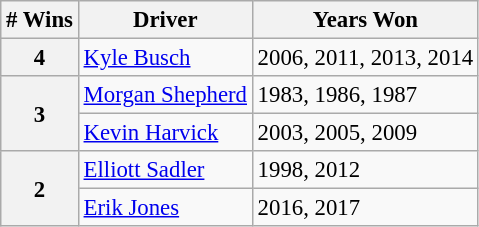<table class="wikitable" style="font-size: 95%;">
<tr>
<th># Wins</th>
<th>Driver</th>
<th>Years Won</th>
</tr>
<tr>
<th>4</th>
<td><a href='#'>Kyle Busch</a></td>
<td>2006, 2011, 2013, 2014</td>
</tr>
<tr>
<th rowspan="2">3</th>
<td><a href='#'>Morgan Shepherd</a></td>
<td>1983, 1986, 1987</td>
</tr>
<tr>
<td><a href='#'>Kevin Harvick</a></td>
<td>2003, 2005, 2009</td>
</tr>
<tr>
<th rowspan="2">2</th>
<td><a href='#'>Elliott Sadler</a></td>
<td>1998, 2012</td>
</tr>
<tr>
<td><a href='#'>Erik Jones</a></td>
<td>2016, 2017</td>
</tr>
</table>
